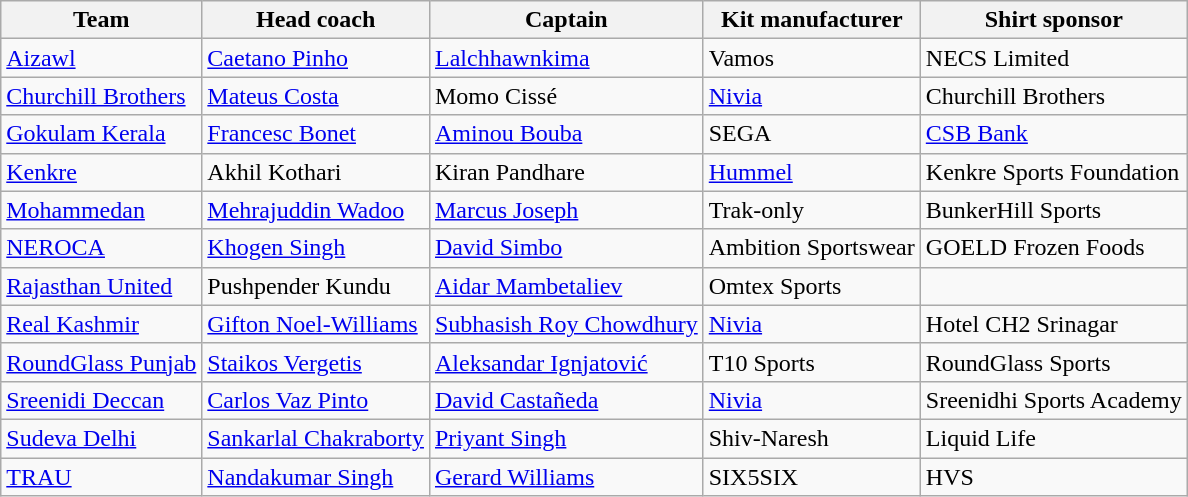<table class="wikitable sortable">
<tr>
<th scope="col">Team</th>
<th scope="col">Head coach</th>
<th scope="col">Captain</th>
<th scope="col" class="unsortable">Kit manufacturer</th>
<th scope="col" class="unsortable">Shirt sponsor</th>
</tr>
<tr>
<td><a href='#'>Aizawl</a></td>
<td> <a href='#'>Caetano Pinho</a></td>
<td> <a href='#'>Lalchhawnkima</a></td>
<td> Vamos</td>
<td>NECS Limited</td>
</tr>
<tr>
<td><a href='#'>Churchill Brothers</a></td>
<td> <a href='#'>Mateus Costa</a></td>
<td> Momo Cissé</td>
<td> <a href='#'>Nivia</a></td>
<td>Churchill Brothers</td>
</tr>
<tr>
<td><a href='#'>Gokulam Kerala</a></td>
<td> <a href='#'>Francesc Bonet</a></td>
<td> <a href='#'>Aminou Bouba</a></td>
<td> SEGA</td>
<td><a href='#'>CSB Bank</a></td>
</tr>
<tr>
<td><a href='#'>Kenkre</a></td>
<td> Akhil Kothari</td>
<td> Kiran Pandhare</td>
<td> <a href='#'>Hummel</a></td>
<td>Kenkre Sports Foundation</td>
</tr>
<tr>
<td><a href='#'>Mohammedan</a></td>
<td> <a href='#'>Mehrajuddin Wadoo</a></td>
<td> <a href='#'>Marcus Joseph</a></td>
<td> Trak-only</td>
<td>BunkerHill Sports</td>
</tr>
<tr>
<td><a href='#'>NEROCA</a></td>
<td> <a href='#'>Khogen Singh</a></td>
<td> <a href='#'>David Simbo</a></td>
<td> Ambition Sportswear</td>
<td>GOELD Frozen Foods</td>
</tr>
<tr>
<td><a href='#'>Rajasthan United</a></td>
<td> Pushpender Kundu</td>
<td> <a href='#'>Aidar Mambetaliev</a></td>
<td> Omtex Sports</td>
<td></td>
</tr>
<tr>
<td><a href='#'>Real Kashmir</a></td>
<td> <a href='#'>Gifton Noel-Williams</a></td>
<td> <a href='#'>Subhasish Roy Chowdhury</a></td>
<td> <a href='#'>Nivia</a></td>
<td>Hotel CH2 Srinagar </td>
</tr>
<tr>
<td><a href='#'>RoundGlass Punjab</a></td>
<td> <a href='#'>Staikos Vergetis</a></td>
<td> <a href='#'>Aleksandar Ignjatović</a></td>
<td> T10 Sports</td>
<td>RoundGlass Sports</td>
</tr>
<tr>
<td><a href='#'>Sreenidi Deccan</a></td>
<td> <a href='#'>Carlos Vaz Pinto</a></td>
<td> <a href='#'>David Castañeda</a></td>
<td> <a href='#'>Nivia</a></td>
<td>Sreenidhi Sports Academy</td>
</tr>
<tr>
<td><a href='#'>Sudeva Delhi</a></td>
<td> <a href='#'>Sankarlal Chakraborty</a></td>
<td> <a href='#'>Priyant Singh</a></td>
<td> Shiv-Naresh</td>
<td>Liquid Life</td>
</tr>
<tr>
<td><a href='#'>TRAU</a></td>
<td> <a href='#'>Nandakumar Singh</a></td>
<td> <a href='#'>Gerard Williams</a></td>
<td> SIX5SIX</td>
<td>HVS</td>
</tr>
</table>
